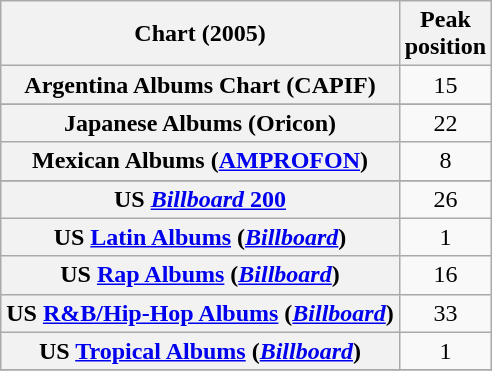<table class="wikitable sortable plainrowheaders">
<tr>
<th class="unsortable">Chart (2005)</th>
<th>Peak<br>position</th>
</tr>
<tr>
<th scope="row">Argentina Albums Chart (CAPIF)</th>
<td align="center">15</td>
</tr>
<tr>
</tr>
<tr>
</tr>
<tr>
</tr>
<tr>
<th scope="row">Japanese Albums (Oricon)</th>
<td align="center">22</td>
</tr>
<tr>
<th scope="row">Mexican Albums (<a href='#'>AMPROFON</a>)</th>
<td align="center">8</td>
</tr>
<tr>
</tr>
<tr>
</tr>
<tr>
</tr>
<tr>
<th scope="row">US <a href='#'><em>Billboard</em> 200</a></th>
<td align="center">26</td>
</tr>
<tr>
<th scope="row">US <a href='#'>Latin Albums</a> (<em><a href='#'>Billboard</a></em>)</th>
<td align="center">1</td>
</tr>
<tr>
<th scope="row">US <a href='#'>Rap Albums</a> (<em><a href='#'>Billboard</a></em>)</th>
<td align="center">16</td>
</tr>
<tr>
<th scope="row">US <a href='#'>R&B/Hip-Hop Albums</a> (<em><a href='#'>Billboard</a></em>)</th>
<td align="center">33</td>
</tr>
<tr>
<th scope="row">US <a href='#'>Tropical Albums</a> (<em><a href='#'>Billboard</a></em>)</th>
<td align="center">1</td>
</tr>
<tr>
</tr>
</table>
